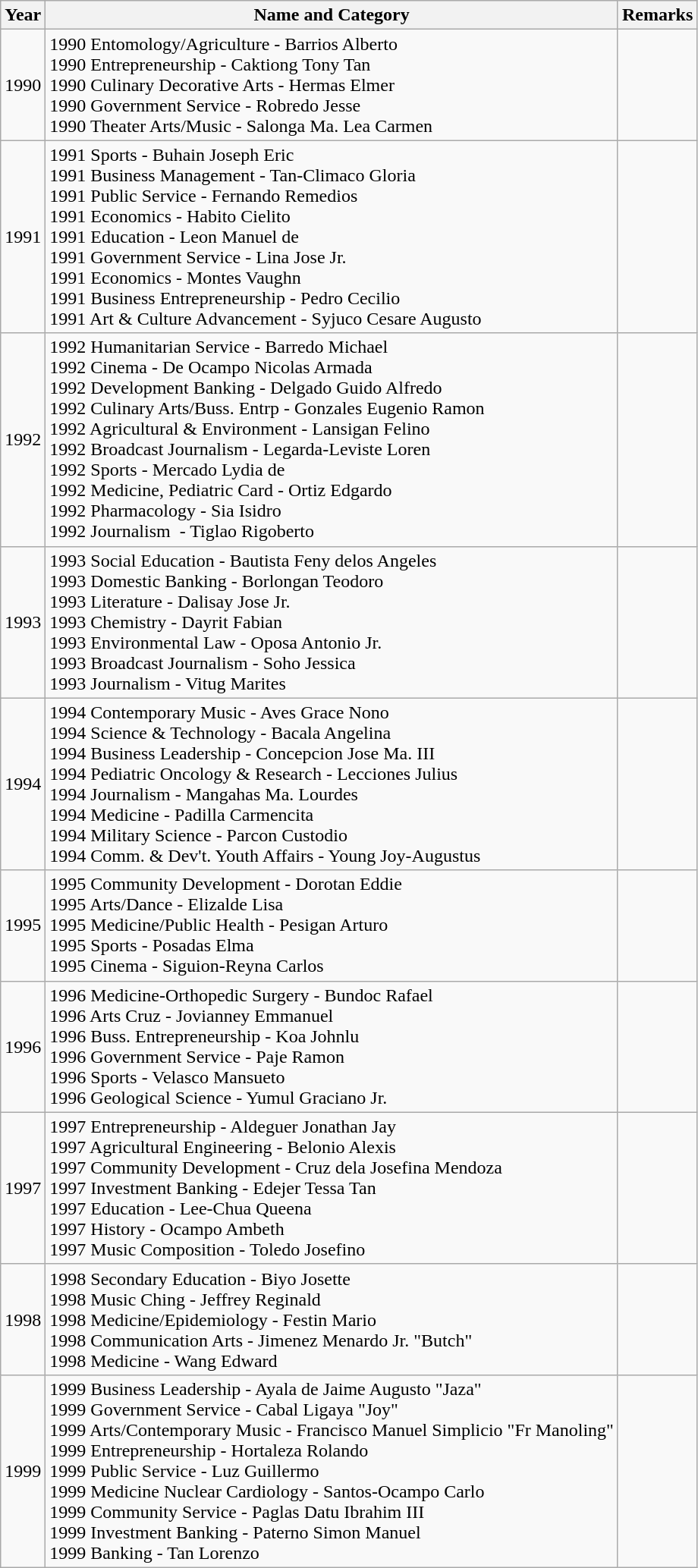<table class="wikitable">
<tr>
<th>Year</th>
<th>Name and Category</th>
<th>Remarks</th>
</tr>
<tr>
<td>1990</td>
<td>1990 Entomology/Agriculture - Barrios Alberto<br>1990 Entrepreneurship - Caktiong Tony Tan<br>1990 Culinary Decorative Arts - Hermas Elmer<br>1990 Government Service - Robredo Jesse<br>1990 Theater Arts/Music - Salonga Ma. Lea Carmen</td>
<td></td>
</tr>
<tr>
<td>1991</td>
<td>1991 Sports - Buhain Joseph Eric<br>1991 Business Management - Tan-Climaco Gloria<br>1991 Public Service - Fernando Remedios<br>1991 Economics - Habito Cielito<br>1991 Education - Leon Manuel de<br>1991 Government Service - Lina Jose Jr.<br>1991 Economics - Montes Vaughn<br>1991 Business Entrepreneurship - Pedro Cecilio<br>1991 Art & Culture Advancement - Syjuco Cesare Augusto</td>
<td></td>
</tr>
<tr>
<td>1992</td>
<td>1992 Humanitarian Service - Barredo Michael<br>1992 Cinema - De Ocampo Nicolas Armada<br>1992 Development Banking - Delgado Guido Alfredo<br>1992 Culinary Arts/Buss. Entrp - Gonzales Eugenio Ramon<br>1992 Agricultural & Environment - Lansigan Felino<br>1992 Broadcast Journalism - Legarda-Leviste Loren<br>1992 Sports - Mercado Lydia de<br>1992 Medicine, Pediatric Card - Ortiz Edgardo<br>1992 Pharmacology - Sia Isidro<br>1992 Journalism  - Tiglao Rigoberto</td>
<td></td>
</tr>
<tr>
<td>1993</td>
<td>1993 Social Education - Bautista Feny delos Angeles<br>1993 Domestic Banking - Borlongan Teodoro<br>1993 Literature - Dalisay Jose Jr.<br>1993 Chemistry - Dayrit Fabian<br>1993 Environmental Law - Oposa Antonio Jr.<br>1993 Broadcast Journalism - Soho Jessica<br>1993 Journalism - Vitug Marites</td>
<td></td>
</tr>
<tr>
<td>1994</td>
<td>1994 Contemporary Music - Aves Grace Nono<br>1994 Science & Technology - Bacala Angelina<br>1994 Business Leadership - Concepcion Jose Ma. III<br>1994 Pediatric Oncology & Research - Lecciones Julius<br>1994 Journalism - Mangahas Ma. Lourdes<br>1994 Medicine - Padilla Carmencita<br>1994 Military Science - Parcon Custodio<br>1994 Comm. & Dev't. Youth Affairs - Young Joy-Augustus</td>
<td></td>
</tr>
<tr>
<td>1995</td>
<td>1995 Community Development - Dorotan Eddie<br>1995 Arts/Dance - Elizalde Lisa<br>1995 Medicine/Public Health - Pesigan Arturo<br>1995 Sports - Posadas Elma<br>1995 Cinema - Siguion-Reyna Carlos</td>
<td></td>
</tr>
<tr>
<td>1996</td>
<td>1996 Medicine-Orthopedic Surgery - Bundoc Rafael<br>1996 Arts Cruz - Jovianney Emmanuel<br>1996 Buss. Entrepreneurship - Koa Johnlu<br>1996 Government Service - Paje Ramon<br>1996 Sports - Velasco Mansueto<br>1996 Geological Science - Yumul Graciano Jr.</td>
<td></td>
</tr>
<tr>
<td>1997</td>
<td>1997 Entrepreneurship - Aldeguer Jonathan Jay<br>1997 Agricultural Engineering - Belonio Alexis<br>1997 Community Development - Cruz dela Josefina Mendoza<br>1997 Investment Banking - Edejer Tessa Tan<br>1997 Education - Lee-Chua Queena<br>1997 History - Ocampo Ambeth<br>1997 Music Composition - Toledo Josefino</td>
<td></td>
</tr>
<tr>
<td>1998</td>
<td>1998 Secondary Education - Biyo Josette<br>1998 Music Ching - Jeffrey Reginald<br>1998 Medicine/Epidemiology - Festin Mario<br>1998 Communication Arts - Jimenez Menardo Jr. "Butch"<br>1998 Medicine - Wang Edward</td>
<td></td>
</tr>
<tr>
<td>1999</td>
<td>1999 Business Leadership - Ayala de Jaime Augusto "Jaza"<br>1999 Government Service - Cabal Ligaya "Joy"<br>1999 Arts/Contemporary Music - Francisco Manuel Simplicio "Fr Manoling"<br>1999 Entrepreneurship - Hortaleza Rolando<br>1999 Public Service - Luz Guillermo<br>1999 Medicine Nuclear Cardiology - Santos-Ocampo Carlo<br>1999 Community Service - Paglas Datu Ibrahim III<br>1999 Investment Banking - Paterno Simon Manuel<br>1999 Banking - Tan Lorenzo</td>
<td></td>
</tr>
</table>
